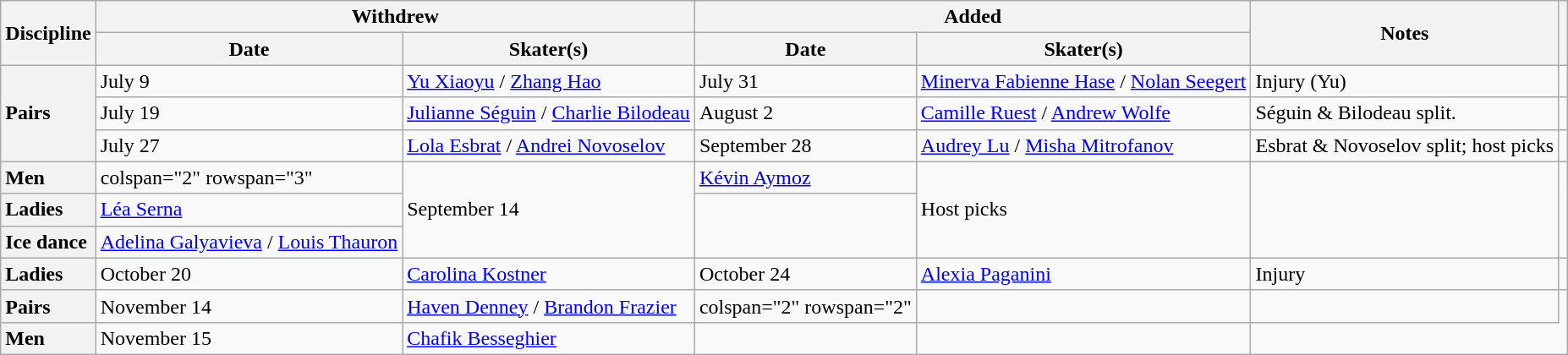<table class="wikitable unsortable">
<tr>
<th scope="col" rowspan=2>Discipline</th>
<th scope="col" colspan=2>Withdrew</th>
<th scope="col" colspan=2>Added</th>
<th scope="col" rowspan=2>Notes</th>
<th scope="col" rowspan=2></th>
</tr>
<tr>
<th>Date</th>
<th>Skater(s)</th>
<th>Date</th>
<th>Skater(s)</th>
</tr>
<tr>
<th scope="row" style="text-align:left" rowspan="3">Pairs</th>
<td>July 9</td>
<td> <a href='#'>Yu Xiaoyu</a> / <a href='#'>Zhang Hao</a></td>
<td>July 31</td>
<td> <a href='#'>Minerva Fabienne Hase</a> / <a href='#'>Nolan Seegert</a></td>
<td>Injury (Yu)</td>
<td></td>
</tr>
<tr>
<td>July 19</td>
<td> <a href='#'>Julianne Séguin</a> / <a href='#'>Charlie Bilodeau</a></td>
<td>August 2</td>
<td> <a href='#'>Camille Ruest</a> / <a href='#'>Andrew Wolfe</a></td>
<td>Séguin & Bilodeau split.</td>
<td></td>
</tr>
<tr>
<td>July 27</td>
<td> <a href='#'>Lola Esbrat</a> / <a href='#'>Andrei Novoselov</a></td>
<td>September 28</td>
<td> <a href='#'>Audrey Lu</a> / <a href='#'>Misha Mitrofanov</a></td>
<td>Esbrat & Novoselov split; host picks</td>
<td></td>
</tr>
<tr>
<th scope="row" style="text-align:left">Men</th>
<td>colspan="2" rowspan="3" </td>
<td rowspan="3">September 14</td>
<td> <a href='#'>Kévin Aymoz</a></td>
<td rowspan="3">Host picks</td>
<td rowspan="3"></td>
</tr>
<tr>
<th scope="row" style="text-align:left">Ladies</th>
<td> <a href='#'>Léa Serna</a></td>
</tr>
<tr>
<th scope="row" style="text-align:left">Ice dance</th>
<td> <a href='#'>Adelina Galyavieva</a> / <a href='#'>Louis Thauron</a></td>
</tr>
<tr>
<th scope="row" style="text-align:left">Ladies</th>
<td>October 20</td>
<td> <a href='#'>Carolina Kostner</a></td>
<td>October 24</td>
<td> <a href='#'>Alexia Paganini</a></td>
<td>Injury</td>
<td></td>
</tr>
<tr>
<th scope="row" style="text-align:left">Pairs</th>
<td>November 14</td>
<td> <a href='#'>Haven Denney</a> / <a href='#'>Brandon Frazier</a></td>
<td>colspan="2" rowspan="2" </td>
<td></td>
<td></td>
</tr>
<tr>
<th scope="row" style="text-align:left">Men</th>
<td>November 15</td>
<td> <a href='#'>Chafik Besseghier</a></td>
<td></td>
<td></td>
</tr>
</table>
